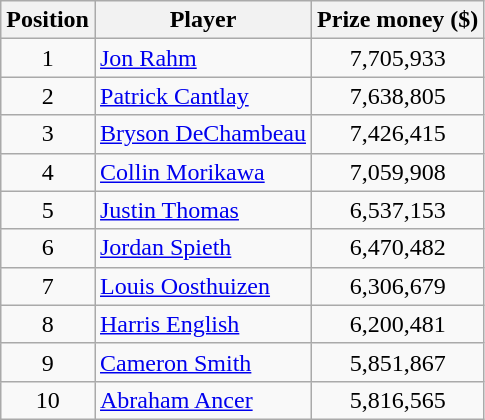<table class="wikitable">
<tr>
<th>Position</th>
<th>Player</th>
<th>Prize money ($)</th>
</tr>
<tr>
<td align=center>1</td>
<td> <a href='#'>Jon Rahm</a></td>
<td align=center>7,705,933</td>
</tr>
<tr>
<td align=center>2</td>
<td> <a href='#'>Patrick Cantlay</a></td>
<td align=center>7,638,805</td>
</tr>
<tr>
<td align=center>3</td>
<td> <a href='#'>Bryson DeChambeau</a></td>
<td align=center>7,426,415</td>
</tr>
<tr>
<td align=center>4</td>
<td> <a href='#'>Collin Morikawa</a></td>
<td align=center>7,059,908</td>
</tr>
<tr>
<td align=center>5</td>
<td> <a href='#'>Justin Thomas</a></td>
<td align=center>6,537,153</td>
</tr>
<tr>
<td align=center>6</td>
<td> <a href='#'>Jordan Spieth</a></td>
<td align=center>6,470,482</td>
</tr>
<tr>
<td align=center>7</td>
<td> <a href='#'>Louis Oosthuizen</a></td>
<td align=center>6,306,679</td>
</tr>
<tr>
<td align=center>8</td>
<td> <a href='#'>Harris English</a></td>
<td align=center>6,200,481</td>
</tr>
<tr>
<td align=center>9</td>
<td> <a href='#'>Cameron Smith</a></td>
<td align=center>5,851,867</td>
</tr>
<tr>
<td align=center>10</td>
<td> <a href='#'>Abraham Ancer</a></td>
<td align=center>5,816,565</td>
</tr>
</table>
